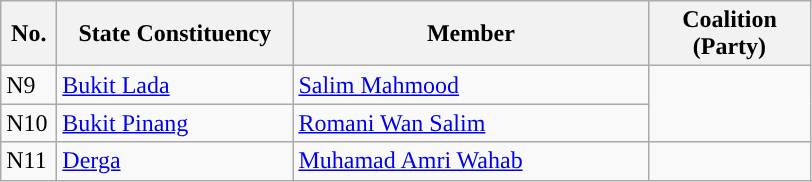<table class="wikitable">
<tr>
<th width="30">No.</th>
<th width="150">State Constituency</th>
<th width="230">Member</th>
<th width="100">Coalition (Party)</th>
</tr>
<tr>
<td>N9</td>
<td><a href='#'>Bukit Lada</a></td>
<td><a href='#'>Salim Mahmood</a></td>
<td rowspan="2"></td>
</tr>
<tr>
<td>N10</td>
<td><a href='#'>Bukit Pinang</a></td>
<td><a href='#'>Romani Wan Salim</a></td>
</tr>
<tr>
<td>N11</td>
<td><a href='#'>Derga</a></td>
<td><a href='#'>Muhamad Amri Wahab</a></td>
<td></td>
</tr>
</table>
